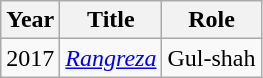<table class="wikitable sortable plainrowheaders">
<tr style="text-align:center;">
<th scope="col">Year</th>
<th scope="col">Title</th>
<th scope="col">Role</th>
</tr>
<tr>
<td>2017</td>
<td><em><a href='#'>Rangreza</a></em></td>
<td>Gul-shah</td>
</tr>
</table>
